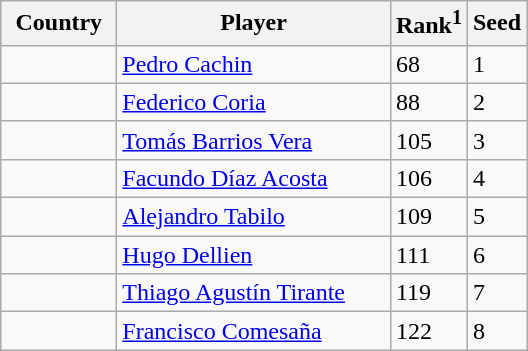<table class="sortable wikitable">
<tr>
<th width="70">Country</th>
<th width="175">Player</th>
<th>Rank<sup>1</sup></th>
<th>Seed</th>
</tr>
<tr>
<td></td>
<td><a href='#'>Pedro Cachin</a></td>
<td>68</td>
<td>1</td>
</tr>
<tr>
<td></td>
<td><a href='#'>Federico Coria</a></td>
<td>88</td>
<td>2</td>
</tr>
<tr>
<td></td>
<td><a href='#'>Tomás Barrios Vera</a></td>
<td>105</td>
<td>3</td>
</tr>
<tr>
<td></td>
<td><a href='#'>Facundo Díaz Acosta</a></td>
<td>106</td>
<td>4</td>
</tr>
<tr>
<td></td>
<td><a href='#'>Alejandro Tabilo</a></td>
<td>109</td>
<td>5</td>
</tr>
<tr>
<td></td>
<td><a href='#'>Hugo Dellien</a></td>
<td>111</td>
<td>6</td>
</tr>
<tr>
<td></td>
<td><a href='#'>Thiago Agustín Tirante</a></td>
<td>119</td>
<td>7</td>
</tr>
<tr>
<td></td>
<td><a href='#'>Francisco Comesaña</a></td>
<td>122</td>
<td>8</td>
</tr>
</table>
